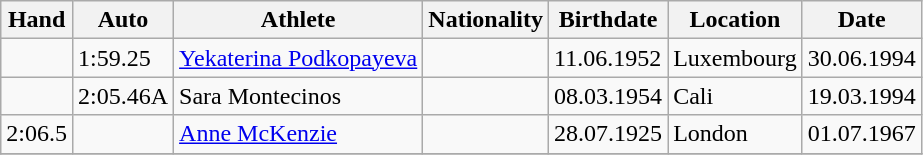<table class="wikitable">
<tr>
<th>Hand</th>
<th>Auto</th>
<th>Athlete</th>
<th>Nationality</th>
<th>Birthdate</th>
<th>Location</th>
<th>Date</th>
</tr>
<tr>
<td></td>
<td>1:59.25</td>
<td><a href='#'>Yekaterina Podkopayeva</a></td>
<td></td>
<td>11.06.1952</td>
<td>Luxembourg</td>
<td>30.06.1994</td>
</tr>
<tr>
<td></td>
<td>2:05.46A</td>
<td>Sara Montecinos</td>
<td></td>
<td>08.03.1954</td>
<td>Cali</td>
<td>19.03.1994</td>
</tr>
<tr>
<td>2:06.5</td>
<td></td>
<td><a href='#'>Anne McKenzie</a></td>
<td></td>
<td>28.07.1925</td>
<td>London</td>
<td>01.07.1967</td>
</tr>
<tr>
</tr>
</table>
